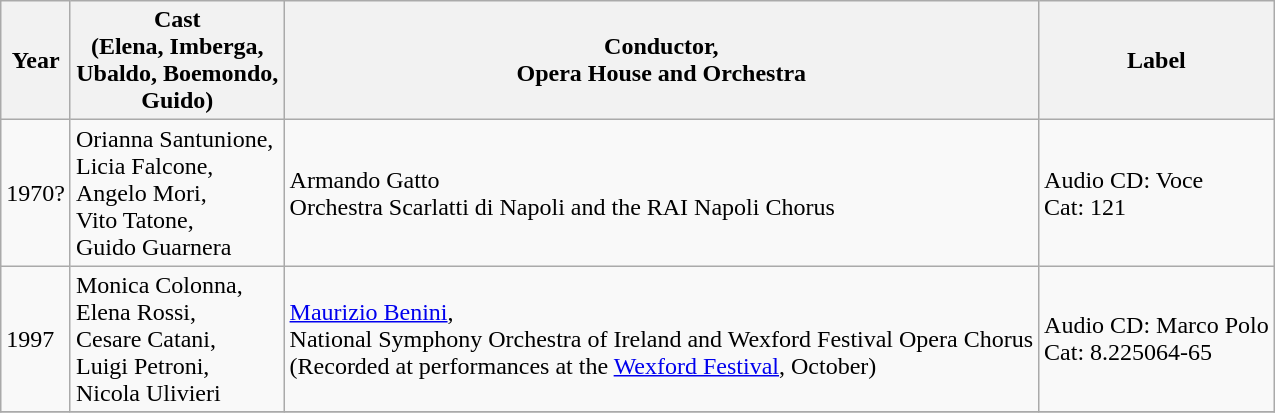<table class="wikitable">
<tr>
<th>Year</th>
<th width="135">Cast<br>(Elena, Imberga,<br>Ubaldo, Boemondo, Guido)</th>
<th>Conductor,<br>Opera House and Orchestra</th>
<th>Label</th>
</tr>
<tr>
<td>1970?</td>
<td>Orianna Santunione,<br>Licia Falcone,<br>Angelo Mori,<br>Vito Tatone,<br>Guido Guarnera</td>
<td>Armando Gatto<br>Orchestra Scarlatti di Napoli  and the RAI Napoli Chorus</td>
<td>Audio CD: Voce<br>Cat: 121</td>
</tr>
<tr>
<td>1997</td>
<td>Monica Colonna,<br>Elena Rossi,<br>Cesare Catani,<br>Luigi Petroni,<br>Nicola Ulivieri</td>
<td><a href='#'>Maurizio Benini</a>,<br>National Symphony Orchestra of Ireland and Wexford Festival Opera Chorus<br>(Recorded at performances at the <a href='#'>Wexford Festival</a>, October)</td>
<td>Audio CD: Marco Polo<br>Cat: 8.225064-65</td>
</tr>
<tr>
</tr>
</table>
